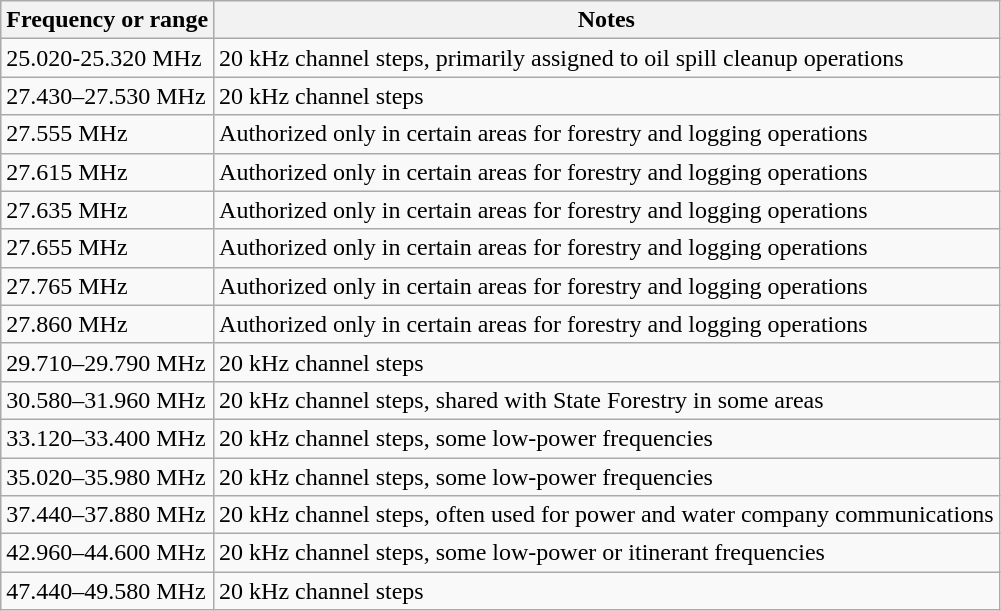<table class="wikitable sortable">
<tr>
<th>Frequency or range</th>
<th>Notes</th>
</tr>
<tr>
<td>25.020-25.320 MHz</td>
<td>20 kHz channel steps, primarily assigned to oil spill cleanup operations</td>
</tr>
<tr>
<td>27.430–27.530 MHz</td>
<td>20 kHz channel steps</td>
</tr>
<tr>
<td>27.555 MHz</td>
<td>Authorized only in certain areas for forestry and logging operations</td>
</tr>
<tr>
<td>27.615 MHz</td>
<td>Authorized only in certain areas for forestry and logging operations</td>
</tr>
<tr>
<td>27.635 MHz</td>
<td>Authorized only in certain areas for forestry and logging operations</td>
</tr>
<tr>
<td>27.655 MHz</td>
<td>Authorized only in certain areas for forestry and logging operations</td>
</tr>
<tr>
<td>27.765 MHz</td>
<td>Authorized only in certain areas for forestry and logging operations</td>
</tr>
<tr>
<td>27.860 MHz</td>
<td>Authorized only in certain areas for forestry and logging operations</td>
</tr>
<tr>
<td>29.710–29.790 MHz</td>
<td>20 kHz channel steps</td>
</tr>
<tr>
<td>30.580–31.960 MHz</td>
<td>20 kHz channel steps, shared with State Forestry in some areas</td>
</tr>
<tr>
<td>33.120–33.400 MHz</td>
<td>20 kHz channel steps, some low-power frequencies</td>
</tr>
<tr>
<td>35.020–35.980 MHz</td>
<td>20 kHz channel steps, some low-power frequencies</td>
</tr>
<tr>
<td>37.440–37.880 MHz</td>
<td>20 kHz channel steps, often used for power and water company communications</td>
</tr>
<tr>
<td>42.960–44.600 MHz</td>
<td>20 kHz channel steps, some low-power or itinerant frequencies</td>
</tr>
<tr>
<td>47.440–49.580 MHz</td>
<td>20 kHz channel steps</td>
</tr>
</table>
